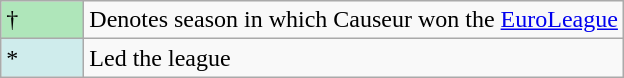<table class="wikitable">
<tr>
<td style="background:#AFE6BA; width:3em;">†</td>
<td>Denotes season in which Causeur won the <a href='#'>EuroLeague</a></td>
</tr>
<tr>
<td style="background:#CFECEC; width:1em">*</td>
<td>Led the league</td>
</tr>
</table>
